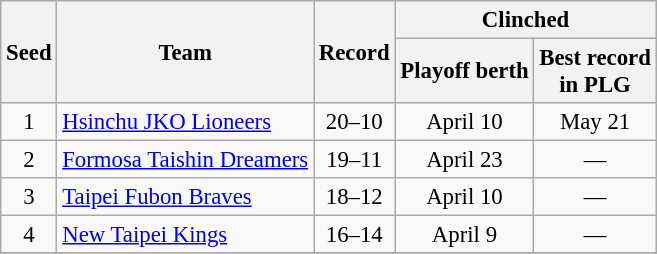<table class="wikitable"  style="font-size:95%; text-align:center">
<tr>
<th rowspan=2>Seed</th>
<th rowspan=2>Team</th>
<th rowspan=2>Record</th>
<th colspan=2>Clinched</th>
</tr>
<tr>
<th>Playoff berth</th>
<th>Best record<br>in PLG</th>
</tr>
<tr>
<td>1</td>
<td align=left><a href='#'>Hsinchu JKO Lioneers</a></td>
<td>20–10</td>
<td>April 10</td>
<td>May 21</td>
</tr>
<tr>
<td>2</td>
<td align=left><a href='#'>Formosa Taishin Dreamers</a></td>
<td>19–11</td>
<td>April 23</td>
<td>—</td>
</tr>
<tr>
<td>3</td>
<td align=left><a href='#'>Taipei Fubon Braves</a></td>
<td>18–12</td>
<td>April 10</td>
<td>—</td>
</tr>
<tr>
<td>4</td>
<td align=left><a href='#'>New Taipei Kings</a></td>
<td>16–14</td>
<td>April 9</td>
<td>—</td>
</tr>
<tr>
</tr>
</table>
